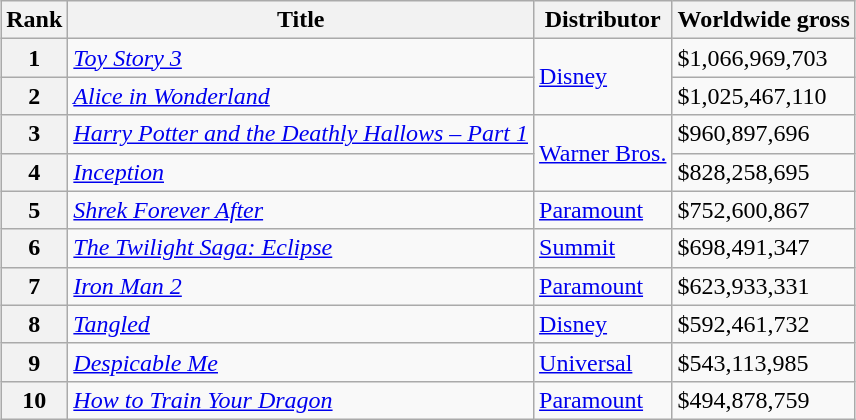<table class="wikitable sortable" style="margin:auto; margin:auto;">
<tr>
<th>Rank</th>
<th>Title</th>
<th>Distributor</th>
<th>Worldwide gross</th>
</tr>
<tr>
<th style="text-align:center;">1</th>
<td><em><a href='#'>Toy Story 3</a></em></td>
<td rowspan="2"><a href='#'>Disney</a></td>
<td>$1,066,969,703</td>
</tr>
<tr>
<th style="text-align:center;">2</th>
<td><em><a href='#'>Alice in Wonderland</a></em></td>
<td>$1,025,467,110</td>
</tr>
<tr>
<th style="text-align:center;">3</th>
<td><em><a href='#'>Harry Potter and the Deathly Hallows – Part 1</a> </em></td>
<td rowspan="2"><a href='#'>Warner Bros.</a></td>
<td>$960,897,696</td>
</tr>
<tr>
<th style="text-align:center;">4</th>
<td><em><a href='#'>Inception</a></em></td>
<td>$828,258,695</td>
</tr>
<tr>
<th style="text-align:center;">5</th>
<td><em><a href='#'>Shrek Forever After</a></em></td>
<td><a href='#'>Paramount</a></td>
<td>$752,600,867</td>
</tr>
<tr>
<th style="text-align:center;">6</th>
<td><em><a href='#'>The Twilight Saga: Eclipse</a></em></td>
<td><a href='#'>Summit</a></td>
<td>$698,491,347</td>
</tr>
<tr>
<th style="text-align:center;">7</th>
<td><em><a href='#'>Iron Man 2</a></em></td>
<td><a href='#'>Paramount</a></td>
<td>$623,933,331</td>
</tr>
<tr>
<th style="text-align:center;">8</th>
<td><em><a href='#'>Tangled</a></em></td>
<td><a href='#'>Disney</a></td>
<td>$592,461,732</td>
</tr>
<tr>
<th style="text-align:center;">9</th>
<td><em><a href='#'>Despicable Me</a></em></td>
<td><a href='#'>Universal</a></td>
<td>$543,113,985</td>
</tr>
<tr>
<th style="text-align:center;">10</th>
<td><em><a href='#'>How to Train Your Dragon</a></em></td>
<td><a href='#'>Paramount</a></td>
<td>$494,878,759</td>
</tr>
</table>
